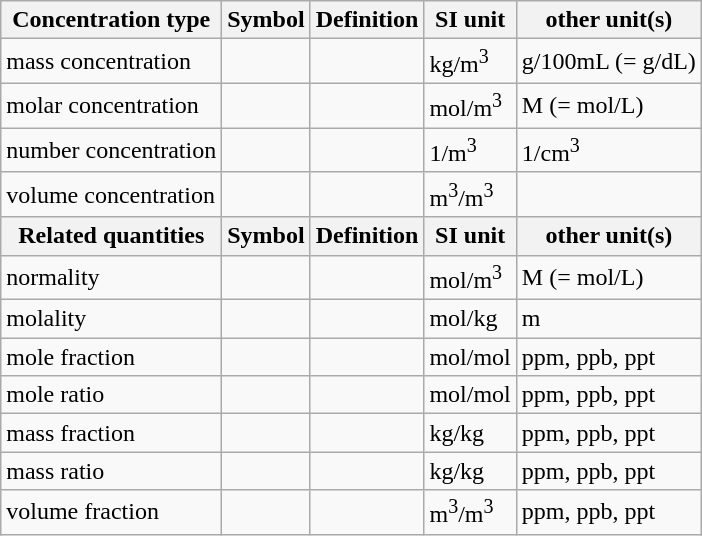<table class="wikitable">
<tr>
<th>Concentration type</th>
<th>Symbol</th>
<th>Definition</th>
<th>SI unit</th>
<th>other unit(s)</th>
</tr>
<tr>
<td>mass concentration</td>
<td></td>
<td></td>
<td>kg/m<sup>3</sup></td>
<td>g/100mL (= g/dL)</td>
</tr>
<tr>
<td>molar concentration</td>
<td></td>
<td></td>
<td>mol/m<sup>3</sup></td>
<td>M (= mol/L)</td>
</tr>
<tr>
<td>number concentration</td>
<td></td>
<td></td>
<td>1/m<sup>3</sup></td>
<td>1/cm<sup>3</sup></td>
</tr>
<tr>
<td>volume concentration</td>
<td></td>
<td></td>
<td>m<sup>3</sup>/m<sup>3</sup></td>
<td></td>
</tr>
<tr>
<th>Related quantities</th>
<th>Symbol</th>
<th>Definition</th>
<th>SI unit</th>
<th>other unit(s)</th>
</tr>
<tr>
<td>normality</td>
<td></td>
<td></td>
<td>mol/m<sup>3</sup></td>
<td>M (= mol/L)</td>
</tr>
<tr>
<td>molality</td>
<td></td>
<td></td>
<td>mol/kg</td>
<td>m</td>
</tr>
<tr>
<td>mole fraction</td>
<td></td>
<td></td>
<td>mol/mol</td>
<td>ppm, ppb, ppt</td>
</tr>
<tr>
<td>mole ratio</td>
<td></td>
<td></td>
<td>mol/mol</td>
<td>ppm, ppb, ppt</td>
</tr>
<tr>
<td>mass fraction</td>
<td></td>
<td></td>
<td>kg/kg</td>
<td>ppm, ppb, ppt</td>
</tr>
<tr>
<td>mass ratio</td>
<td></td>
<td></td>
<td>kg/kg</td>
<td>ppm, ppb, ppt</td>
</tr>
<tr>
<td>volume fraction</td>
<td></td>
<td></td>
<td>m<sup>3</sup>/m<sup>3</sup></td>
<td>ppm, ppb, ppt</td>
</tr>
</table>
